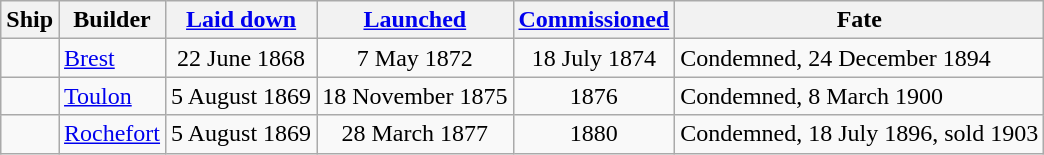<table class="wikitable plainrowheaders">
<tr>
<th scope="col">Ship</th>
<th scope="col">Builder</th>
<th scope="col"><a href='#'>Laid down</a></th>
<th scope="col"><a href='#'>Launched</a></th>
<th scope="col"><a href='#'>Commissioned</a></th>
<th>Fate</th>
</tr>
<tr>
<td scope="row"></td>
<td><a href='#'>Brest</a></td>
<td align=center>22 June 1868</td>
<td align=center>7 May 1872</td>
<td align=center>18 July 1874</td>
<td>Condemned, 24 December 1894</td>
</tr>
<tr>
<td scope="row"></td>
<td><a href='#'>Toulon</a></td>
<td align=center>5 August 1869</td>
<td align=center>18 November 1875</td>
<td align=center>1876</td>
<td>Condemned, 8 March 1900</td>
</tr>
<tr>
<td scope="row"></td>
<td><a href='#'>Rochefort</a></td>
<td align=center>5 August 1869</td>
<td align=center>28 March 1877</td>
<td align=center>1880</td>
<td>Condemned, 18 July 1896, sold 1903</td>
</tr>
</table>
